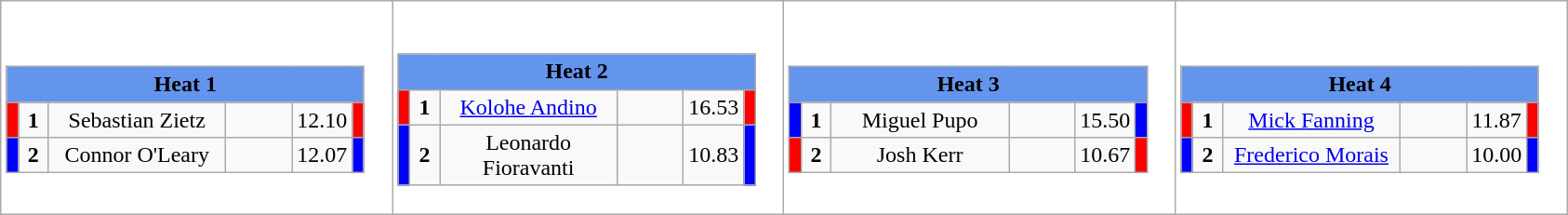<table class="wikitable" style="background:#fff;">
<tr>
<td><div><br><table class="wikitable">
<tr>
<td colspan="6"  style="text-align:center; background:#6495ed;"><strong>Heat 1</strong></td>
</tr>
<tr>
<td style="width:01px; background: #f00;"></td>
<td style="width:14px; text-align:center;"><strong>1</strong></td>
<td style="width:120px; text-align:center;">Sebastian Zietz</td>
<td style="width:40px; text-align:center;"></td>
<td style="width:20px; text-align:center;">12.10</td>
<td style="width:01px; background: #f00;"></td>
</tr>
<tr>
<td style="width:01px; background: #00f;"></td>
<td style="width:14px; text-align:center;"><strong>2</strong></td>
<td style="width:120px; text-align:center;">Connor O'Leary</td>
<td style="width:40px; text-align:center;"></td>
<td style="width:20px; text-align:center;">12.07</td>
<td style="width:01px; background: #00f;"></td>
</tr>
</table>
</div></td>
<td><div><br><table class="wikitable">
<tr>
<td colspan="6"  style="text-align:center; background:#6495ed;"><strong>Heat 2</strong></td>
</tr>
<tr>
<td style="width:01px; background: #f00;"></td>
<td style="width:14px; text-align:center;"><strong>1</strong></td>
<td style="width:120px; text-align:center;"><a href='#'>Kolohe Andino</a></td>
<td style="width:40px; text-align:center;"></td>
<td style="width:20px; text-align:center;">16.53</td>
<td style="width:01px; background: #f00;"></td>
</tr>
<tr>
<td style="width:01px; background: #00f;"></td>
<td style="width:14px; text-align:center;"><strong>2</strong></td>
<td style="width:120px; text-align:center;">Leonardo Fioravanti</td>
<td style="width:40px; text-align:center;"></td>
<td style="width:20px; text-align:center;">10.83</td>
<td style="width:01px; background: #00f;"></td>
</tr>
</table>
</div></td>
<td><div><br><table class="wikitable">
<tr>
<td colspan="6"  style="text-align:center; background:#6495ed;"><strong>Heat 3</strong></td>
</tr>
<tr>
<td style="width:01px; background: #00f;"></td>
<td style="width:14px; text-align:center;"><strong>1</strong></td>
<td style="width:120px; text-align:center;">Miguel Pupo</td>
<td style="width:40px; text-align:center;"></td>
<td style="width:20px; text-align:center;">15.50</td>
<td style="width:01px; background: #00f;"></td>
</tr>
<tr>
<td style="width:01px; background: #f00;"></td>
<td style="width:14px; text-align:center;"><strong>2</strong></td>
<td style="width:120px; text-align:center;">Josh Kerr</td>
<td style="width:40px; text-align:center;"></td>
<td style="width:20px; text-align:center;">10.67</td>
<td style="width:01px; background: #f00;"></td>
</tr>
</table>
</div></td>
<td><div><br><table class="wikitable">
<tr>
<td colspan="6"  style="text-align:center; background:#6495ed;"><strong>Heat 4</strong></td>
</tr>
<tr>
<td style="width:01px; background: #f00;"></td>
<td style="width:14px; text-align:center;"><strong>1</strong></td>
<td style="width:120px; text-align:center;"><a href='#'>Mick Fanning</a></td>
<td style="width:40px; text-align:center;"></td>
<td style="width:20px; text-align:center;">11.87</td>
<td style="width:01px; background: #f00;"></td>
</tr>
<tr>
<td style="width:01px; background: #00f;"></td>
<td style="width:14px; text-align:center;"><strong>2</strong></td>
<td style="width:120px; text-align:center;"><a href='#'>Frederico Morais</a></td>
<td style="width:40px; text-align:center;"></td>
<td style="width:20px; text-align:center;">10.00</td>
<td style="width:01px; background: #00f;"></td>
</tr>
</table>
</div></td>
</tr>
</table>
